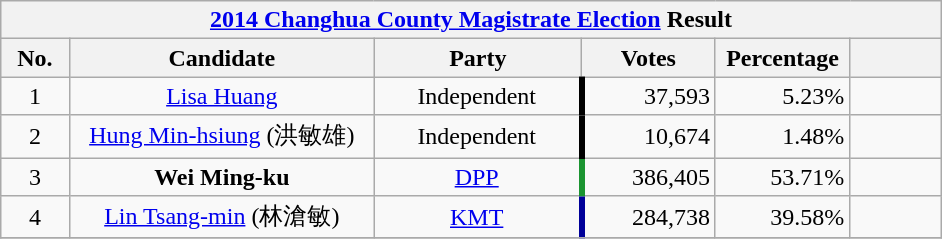<table class="wikitable" style="text-align:center;margin:1em auto;">
<tr>
<th colspan="7" width=620px><a href='#'>2014 Changhua County Magistrate Election</a> Result</th>
</tr>
<tr>
<th width=35>No.</th>
<th width=180>Candidate</th>
<th width=120>Party</th>
<th width=75>Votes</th>
<th width=75>Percentage</th>
<th width=49></th>
</tr>
<tr>
<td>1</td>
<td><a href='#'>Lisa Huang</a></td>
<td>Independent</td>
<td style="border-left:4px solid #000000;" align="right">37,593</td>
<td align="right">5.23%</td>
<td align="center"></td>
</tr>
<tr>
<td>2</td>
<td><a href='#'>Hung Min-hsiung</a> (洪敏雄)</td>
<td>Independent</td>
<td style="border-left:4px solid #000000;" align="right">10,674</td>
<td align="right">1.48%</td>
<td align="center"></td>
</tr>
<tr>
<td>3</td>
<td><strong>Wei Ming-ku</strong></td>
<td><a href='#'>DPP</a></td>
<td style="border-left:4px solid #1B9431;" align="right">386,405</td>
<td align="right">53.71%</td>
<td align="center"></td>
</tr>
<tr>
<td>4</td>
<td><a href='#'>Lin Tsang-min</a> (林滄敏)</td>
<td><a href='#'>KMT</a></td>
<td style="border-left:4px solid #000099;" align="right">284,738</td>
<td align="right">39.58%</td>
<td align="center"></td>
</tr>
<tr bgcolor=EEEEEE>
</tr>
</table>
